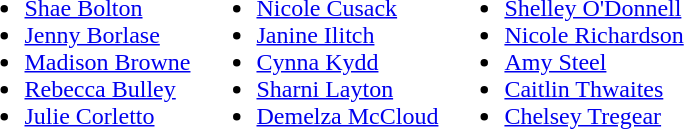<table>
<tr style="vertical-align:top">
<td><br><ul><li><a href='#'>Shae Bolton</a></li><li><a href='#'>Jenny Borlase</a></li><li><a href='#'>Madison Browne</a></li><li><a href='#'>Rebecca Bulley</a></li><li><a href='#'>Julie Corletto</a></li></ul></td>
<td><br><ul><li><a href='#'>Nicole Cusack</a></li><li><a href='#'>Janine Ilitch</a></li><li><a href='#'>Cynna Kydd</a></li><li><a href='#'>Sharni Layton</a></li><li><a href='#'>Demelza McCloud</a></li></ul></td>
<td><br><ul><li><a href='#'>Shelley O'Donnell</a></li><li><a href='#'>Nicole Richardson</a></li><li><a href='#'>Amy Steel</a></li><li><a href='#'>Caitlin Thwaites</a></li><li><a href='#'>Chelsey Tregear</a></li></ul></td>
</tr>
</table>
